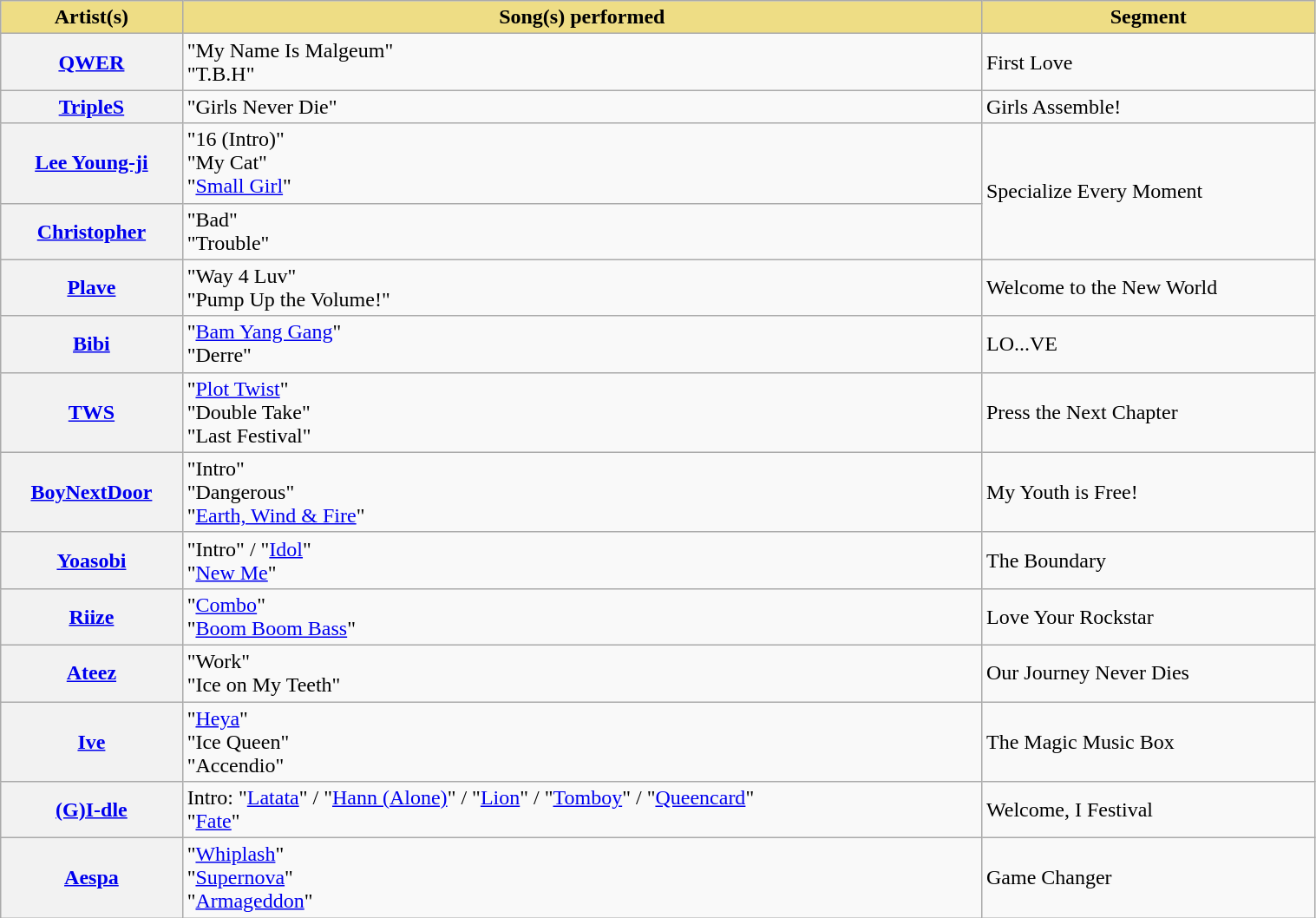<table class="wikitable plainrowheaders" style="width:80%">
<tr>
<th scope="col" style="background-color:#EEDD85">Artist(s)</th>
<th scope="col" style="background-color:#EEDD85">Song(s) performed</th>
<th scope="col" style="background-color:#EEDD85">Segment</th>
</tr>
<tr>
<th scope="row"><a href='#'>QWER</a></th>
<td>"My Name Is Malgeum" <br> "T.B.H"</td>
<td>First Love</td>
</tr>
<tr>
<th scope="row"><a href='#'>TripleS</a></th>
<td>"Girls Never Die"</td>
<td>Girls Assemble!</td>
</tr>
<tr>
<th scope="row"><a href='#'>Lee Young-ji</a></th>
<td>"16 (Intro)" <br> "My Cat" <br> "<a href='#'>Small Girl</a>" </td>
<td rowspan="2">Specialize Every Moment</td>
</tr>
<tr>
<th scope="row"><a href='#'>Christopher</a></th>
<td>"Bad" <br> "Trouble" </td>
</tr>
<tr>
<th scope="row"><a href='#'>Plave</a></th>
<td>"Way 4 Luv" <br> "Pump Up the Volume!"</td>
<td>Welcome to the New World</td>
</tr>
<tr>
<th scope="row"><a href='#'>Bibi</a></th>
<td>"<a href='#'>Bam Yang Gang</a>" <br> "Derre"</td>
<td>LO...VE</td>
</tr>
<tr>
<th scope="row"><a href='#'>TWS</a></th>
<td>"<a href='#'>Plot Twist</a>" <br> "Double Take" <br> "Last Festival"</td>
<td>Press the Next Chapter</td>
</tr>
<tr>
<th scope="row"><a href='#'>BoyNextDoor</a></th>
<td>"Intro" <br> "Dangerous" <br> "<a href='#'>Earth, Wind & Fire</a>"</td>
<td>My Youth is Free!</td>
</tr>
<tr>
<th scope="row"><a href='#'>Yoasobi</a></th>
<td>"Intro" / "<a href='#'>Idol</a>" <br> "<a href='#'>New Me</a>"</td>
<td>The Boundary</td>
</tr>
<tr>
<th scope="row"><a href='#'>Riize</a></th>
<td>"<a href='#'>Combo</a>" <br> "<a href='#'>Boom Boom Bass</a>"</td>
<td>Love Your Rockstar</td>
</tr>
<tr>
<th scope="row"><a href='#'>Ateez</a></th>
<td>"Work" <br> "Ice on My Teeth"</td>
<td>Our Journey Never Dies</td>
</tr>
<tr>
<th scope="row"><a href='#'>Ive</a></th>
<td>"<a href='#'>Heya</a>" <br> "Ice Queen" <br> "Accendio"</td>
<td>The Magic Music Box</td>
</tr>
<tr>
<th scope="row"><a href='#'>(G)I-dle</a></th>
<td>Intro: "<a href='#'>Latata</a>"  / "<a href='#'>Hann (Alone)</a>"  / "<a href='#'>Lion</a>"  / "<a href='#'>Tomboy</a>"  / "<a href='#'>Queencard</a>"  <br> "<a href='#'>Fate</a>"</td>
<td>Welcome, I Festival</td>
</tr>
<tr>
<th scope="row"><a href='#'>Aespa</a></th>
<td>"<a href='#'>Whiplash</a>" <br> "<a href='#'>Supernova</a>" <br> "<a href='#'>Armageddon</a>"</td>
<td>Game Changer</td>
</tr>
</table>
